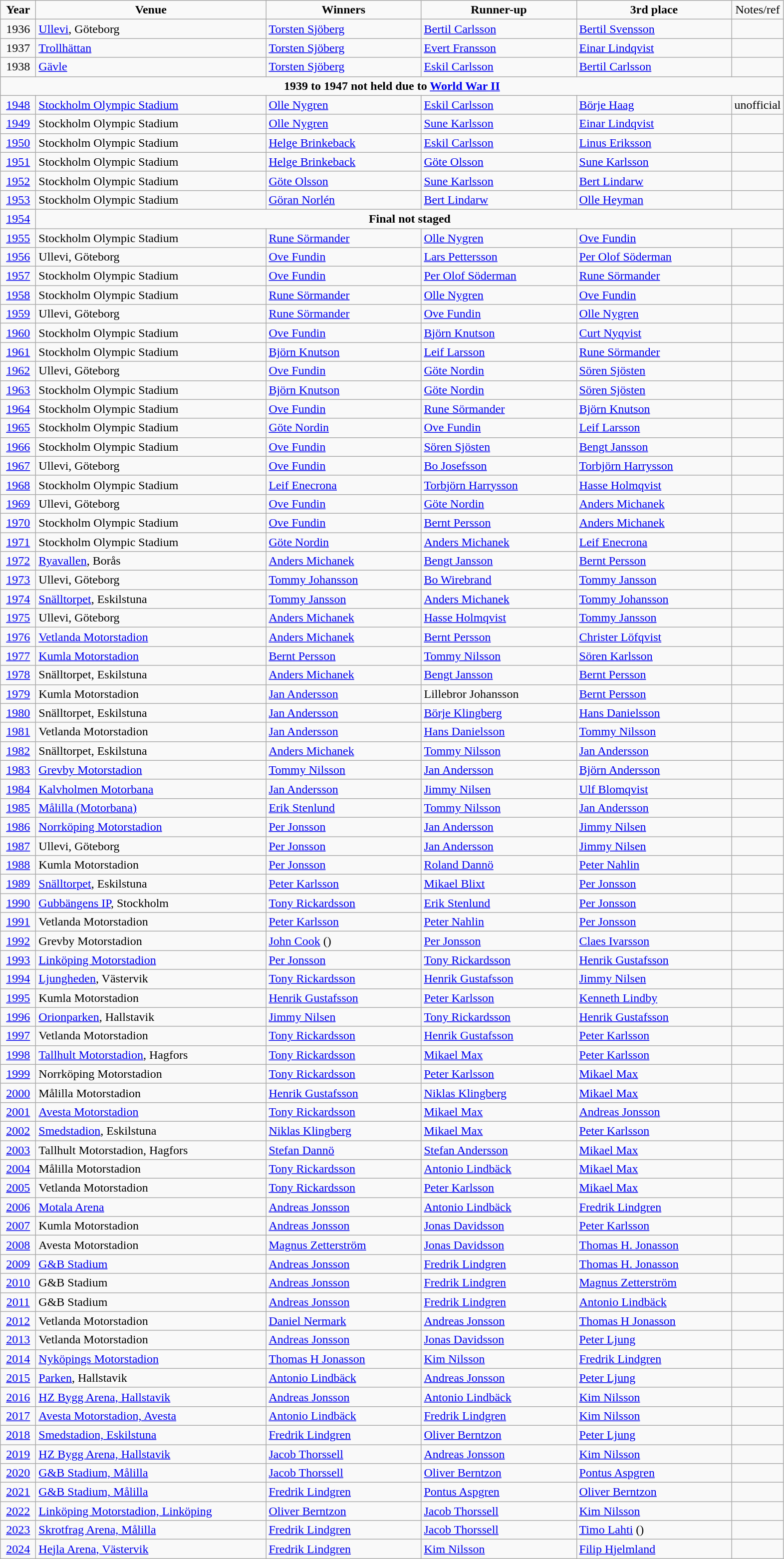<table class="wikitable">
<tr align=center>
<td width=40px  ><strong>Year</strong></td>
<td width=300px ><strong>Venue</strong></td>
<td width=200px ><strong>Winners</strong></td>
<td width=200px ><strong>Runner-up</strong></td>
<td width=200px ><strong>3rd place</strong></td>
<td width=50px>Notes/ref</td>
</tr>
<tr>
<td align=center>1936</td>
<td><a href='#'>Ullevi</a>, Göteborg</td>
<td><a href='#'>Torsten Sjöberg</a></td>
<td><a href='#'>Bertil Carlsson</a></td>
<td><a href='#'>Bertil Svensson</a></td>
<td></td>
</tr>
<tr>
<td align=center>1937</td>
<td><a href='#'>Trollhättan</a></td>
<td><a href='#'>Torsten Sjöberg</a></td>
<td><a href='#'>Evert Fransson</a></td>
<td><a href='#'>Einar Lindqvist</a></td>
<td></td>
</tr>
<tr>
<td align=center>1938</td>
<td><a href='#'>Gävle</a></td>
<td><a href='#'>Torsten Sjöberg</a></td>
<td><a href='#'>Eskil Carlsson</a></td>
<td><a href='#'>Bertil Carlsson</a></td>
<td></td>
</tr>
<tr align=center>
<td colspan=6><strong>1939 to 1947 not held due to <a href='#'>World War II</a></strong></td>
</tr>
<tr>
<td align=center><a href='#'>1948</a></td>
<td><a href='#'>Stockholm Olympic Stadium</a></td>
<td><a href='#'>Olle Nygren</a></td>
<td><a href='#'>Eskil Carlsson</a></td>
<td><a href='#'>Börje Haag</a></td>
<td>unofficial</td>
</tr>
<tr>
<td align=center><a href='#'>1949</a></td>
<td>Stockholm Olympic Stadium</td>
<td><a href='#'>Olle Nygren</a></td>
<td><a href='#'>Sune Karlsson</a></td>
<td><a href='#'>Einar Lindqvist</a></td>
<td></td>
</tr>
<tr>
<td align=center><a href='#'>1950</a></td>
<td>Stockholm Olympic Stadium</td>
<td><a href='#'>Helge Brinkeback</a></td>
<td><a href='#'>Eskil Carlsson</a></td>
<td><a href='#'>Linus Eriksson</a></td>
<td></td>
</tr>
<tr>
<td align=center><a href='#'>1951</a></td>
<td>Stockholm Olympic Stadium</td>
<td><a href='#'>Helge Brinkeback</a></td>
<td><a href='#'>Göte Olsson</a></td>
<td><a href='#'>Sune Karlsson</a></td>
<td></td>
</tr>
<tr>
<td align=center><a href='#'>1952</a></td>
<td>Stockholm Olympic Stadium</td>
<td><a href='#'>Göte Olsson</a></td>
<td><a href='#'>Sune Karlsson</a></td>
<td><a href='#'>Bert Lindarw</a></td>
<td></td>
</tr>
<tr>
<td align=center><a href='#'>1953</a></td>
<td>Stockholm Olympic Stadium</td>
<td><a href='#'>Göran Norlén</a></td>
<td><a href='#'>Bert Lindarw</a></td>
<td><a href='#'>Olle Heyman</a></td>
<td></td>
</tr>
<tr align=center>
<td align=center><a href='#'>1954</a></td>
<td colspan=5><strong>Final not staged</strong></td>
</tr>
<tr>
<td align=center><a href='#'>1955</a></td>
<td>Stockholm Olympic Stadium</td>
<td><a href='#'>Rune Sörmander</a></td>
<td><a href='#'>Olle Nygren</a></td>
<td><a href='#'>Ove Fundin</a></td>
<td></td>
</tr>
<tr>
<td align=center><a href='#'>1956</a></td>
<td>Ullevi, Göteborg</td>
<td><a href='#'>Ove Fundin</a></td>
<td><a href='#'>Lars Pettersson</a></td>
<td><a href='#'>Per Olof Söderman</a></td>
<td></td>
</tr>
<tr>
<td align=center><a href='#'>1957</a></td>
<td>Stockholm Olympic Stadium</td>
<td><a href='#'>Ove Fundin</a></td>
<td><a href='#'>Per Olof Söderman</a></td>
<td><a href='#'>Rune Sörmander</a></td>
<td></td>
</tr>
<tr>
<td align=center><a href='#'>1958</a></td>
<td>Stockholm Olympic Stadium</td>
<td><a href='#'>Rune Sörmander</a></td>
<td><a href='#'>Olle Nygren</a></td>
<td><a href='#'>Ove Fundin</a></td>
<td></td>
</tr>
<tr>
<td align=center><a href='#'>1959</a></td>
<td>Ullevi, Göteborg</td>
<td><a href='#'>Rune Sörmander</a></td>
<td><a href='#'>Ove Fundin</a></td>
<td><a href='#'>Olle Nygren</a></td>
<td></td>
</tr>
<tr>
<td align=center><a href='#'>1960</a></td>
<td>Stockholm Olympic Stadium</td>
<td><a href='#'>Ove Fundin</a></td>
<td><a href='#'>Björn Knutson</a></td>
<td><a href='#'>Curt Nyqvist</a></td>
<td></td>
</tr>
<tr>
<td align=center><a href='#'>1961</a></td>
<td>Stockholm Olympic Stadium</td>
<td><a href='#'>Björn Knutson</a></td>
<td><a href='#'>Leif Larsson</a></td>
<td><a href='#'>Rune Sörmander</a></td>
<td></td>
</tr>
<tr>
<td align=center><a href='#'>1962</a></td>
<td>Ullevi, Göteborg</td>
<td><a href='#'>Ove Fundin</a></td>
<td><a href='#'>Göte Nordin</a></td>
<td><a href='#'>Sören Sjösten</a></td>
<td></td>
</tr>
<tr>
<td align=center><a href='#'>1963</a></td>
<td>Stockholm Olympic Stadium</td>
<td><a href='#'>Björn Knutson</a></td>
<td><a href='#'>Göte Nordin</a></td>
<td><a href='#'>Sören Sjösten</a></td>
<td></td>
</tr>
<tr>
<td align=center><a href='#'>1964</a></td>
<td>Stockholm Olympic Stadium</td>
<td><a href='#'>Ove Fundin</a></td>
<td><a href='#'>Rune Sörmander</a></td>
<td><a href='#'>Björn Knutson</a></td>
<td></td>
</tr>
<tr>
<td align=center><a href='#'>1965</a></td>
<td>Stockholm Olympic Stadium</td>
<td><a href='#'>Göte Nordin</a></td>
<td><a href='#'>Ove Fundin</a></td>
<td><a href='#'>Leif Larsson</a></td>
<td></td>
</tr>
<tr>
<td align=center><a href='#'>1966</a></td>
<td>Stockholm Olympic Stadium</td>
<td><a href='#'>Ove Fundin</a></td>
<td><a href='#'>Sören Sjösten</a></td>
<td><a href='#'>Bengt Jansson</a></td>
<td></td>
</tr>
<tr>
<td align=center><a href='#'>1967</a></td>
<td>Ullevi, Göteborg</td>
<td><a href='#'>Ove Fundin</a></td>
<td><a href='#'>Bo Josefsson</a></td>
<td><a href='#'>Torbjörn Harrysson</a></td>
<td></td>
</tr>
<tr>
<td align=center><a href='#'>1968</a></td>
<td>Stockholm Olympic Stadium</td>
<td><a href='#'>Leif Enecrona</a></td>
<td><a href='#'>Torbjörn Harrysson</a></td>
<td><a href='#'>Hasse Holmqvist</a></td>
<td></td>
</tr>
<tr>
<td align=center><a href='#'>1969</a></td>
<td>Ullevi, Göteborg</td>
<td><a href='#'>Ove Fundin</a></td>
<td><a href='#'>Göte Nordin</a></td>
<td><a href='#'>Anders Michanek</a></td>
<td></td>
</tr>
<tr>
<td align=center><a href='#'>1970</a></td>
<td>Stockholm Olympic Stadium</td>
<td><a href='#'>Ove Fundin</a></td>
<td><a href='#'>Bernt Persson</a></td>
<td><a href='#'>Anders Michanek</a></td>
<td></td>
</tr>
<tr>
<td align=center><a href='#'>1971</a></td>
<td>Stockholm Olympic Stadium</td>
<td><a href='#'>Göte Nordin</a></td>
<td><a href='#'>Anders Michanek</a></td>
<td><a href='#'>Leif Enecrona</a></td>
<td></td>
</tr>
<tr>
<td align=center><a href='#'>1972</a></td>
<td><a href='#'>Ryavallen</a>, Borås</td>
<td><a href='#'>Anders Michanek</a></td>
<td><a href='#'>Bengt Jansson</a></td>
<td><a href='#'>Bernt Persson</a></td>
<td></td>
</tr>
<tr>
<td align=center><a href='#'>1973</a></td>
<td>Ullevi, Göteborg</td>
<td><a href='#'>Tommy Johansson</a></td>
<td><a href='#'>Bo Wirebrand</a></td>
<td><a href='#'>Tommy Jansson</a></td>
</tr>
<tr>
<td align=center><a href='#'>1974</a></td>
<td><a href='#'>Snälltorpet</a>, Eskilstuna</td>
<td><a href='#'>Tommy Jansson</a></td>
<td><a href='#'>Anders Michanek</a></td>
<td><a href='#'>Tommy Johansson</a></td>
<td></td>
</tr>
<tr>
<td align=center><a href='#'>1975</a></td>
<td>Ullevi, Göteborg</td>
<td><a href='#'>Anders Michanek</a></td>
<td><a href='#'>Hasse Holmqvist</a></td>
<td><a href='#'>Tommy Jansson</a></td>
<td></td>
</tr>
<tr>
<td align=center><a href='#'>1976</a></td>
<td><a href='#'>Vetlanda Motorstadion</a></td>
<td><a href='#'>Anders Michanek</a></td>
<td><a href='#'>Bernt Persson</a></td>
<td><a href='#'>Christer Löfqvist</a></td>
<td></td>
</tr>
<tr>
<td align=center><a href='#'>1977</a></td>
<td><a href='#'>Kumla Motorstadion</a></td>
<td><a href='#'>Bernt Persson</a></td>
<td><a href='#'>Tommy Nilsson</a></td>
<td><a href='#'>Sören Karlsson</a></td>
<td></td>
</tr>
<tr>
<td align=center><a href='#'>1978</a></td>
<td>Snälltorpet, Eskilstuna</td>
<td><a href='#'>Anders Michanek</a></td>
<td><a href='#'>Bengt Jansson</a></td>
<td><a href='#'>Bernt Persson</a></td>
<td></td>
</tr>
<tr>
<td align=center><a href='#'>1979</a></td>
<td>Kumla Motorstadion</td>
<td><a href='#'>Jan Andersson</a></td>
<td>Lillebror Johansson</td>
<td><a href='#'>Bernt Persson</a></td>
<td></td>
</tr>
<tr>
<td align=center><a href='#'>1980</a></td>
<td>Snälltorpet, Eskilstuna</td>
<td><a href='#'>Jan Andersson</a></td>
<td><a href='#'>Börje Klingberg</a></td>
<td><a href='#'>Hans Danielsson</a></td>
<td></td>
</tr>
<tr>
<td align=center><a href='#'>1981</a></td>
<td>Vetlanda Motorstadion</td>
<td><a href='#'>Jan Andersson</a></td>
<td><a href='#'>Hans Danielsson</a></td>
<td><a href='#'>Tommy Nilsson</a></td>
<td></td>
</tr>
<tr>
<td align=center><a href='#'>1982</a></td>
<td>Snälltorpet, Eskilstuna</td>
<td><a href='#'>Anders Michanek</a></td>
<td><a href='#'>Tommy Nilsson</a></td>
<td><a href='#'>Jan Andersson</a></td>
<td></td>
</tr>
<tr>
<td align=center><a href='#'>1983</a></td>
<td><a href='#'>Grevby Motorstadion</a></td>
<td><a href='#'>Tommy Nilsson</a></td>
<td><a href='#'>Jan Andersson</a></td>
<td><a href='#'>Björn Andersson</a></td>
<td></td>
</tr>
<tr>
<td align=center><a href='#'>1984</a></td>
<td><a href='#'>Kalvholmen Motorbana</a></td>
<td><a href='#'>Jan Andersson</a></td>
<td><a href='#'>Jimmy Nilsen</a></td>
<td><a href='#'>Ulf Blomqvist</a></td>
<td></td>
</tr>
<tr>
<td align=center><a href='#'>1985</a></td>
<td><a href='#'>Målilla (Motorbana)</a></td>
<td><a href='#'>Erik Stenlund</a></td>
<td><a href='#'>Tommy Nilsson</a></td>
<td><a href='#'>Jan Andersson</a></td>
</tr>
<tr>
<td align=center><a href='#'>1986</a></td>
<td><a href='#'>Norrköping Motorstadion</a></td>
<td><a href='#'>Per Jonsson</a></td>
<td><a href='#'>Jan Andersson</a></td>
<td><a href='#'>Jimmy Nilsen</a></td>
<td></td>
</tr>
<tr>
<td align=center><a href='#'>1987</a></td>
<td>Ullevi, Göteborg</td>
<td><a href='#'>Per Jonsson</a></td>
<td><a href='#'>Jan Andersson</a></td>
<td><a href='#'>Jimmy Nilsen</a></td>
<td></td>
</tr>
<tr>
<td align=center><a href='#'>1988</a></td>
<td>Kumla Motorstadion</td>
<td><a href='#'>Per Jonsson</a></td>
<td><a href='#'>Roland Dannö</a></td>
<td><a href='#'>Peter Nahlin</a></td>
<td></td>
</tr>
<tr>
<td align=center><a href='#'>1989</a></td>
<td><a href='#'>Snälltorpet</a>, Eskilstuna</td>
<td><a href='#'>Peter Karlsson</a></td>
<td><a href='#'>Mikael Blixt</a></td>
<td><a href='#'>Per Jonsson</a></td>
<td></td>
</tr>
<tr>
<td align=center><a href='#'>1990</a></td>
<td><a href='#'>Gubbängens IP</a>, Stockholm</td>
<td><a href='#'>Tony Rickardsson</a></td>
<td><a href='#'>Erik Stenlund</a></td>
<td><a href='#'>Per Jonsson</a></td>
<td></td>
</tr>
<tr>
<td align=center><a href='#'>1991</a></td>
<td>Vetlanda Motorstadion</td>
<td><a href='#'>Peter Karlsson</a></td>
<td><a href='#'>Peter Nahlin</a></td>
<td><a href='#'>Per Jonsson</a></td>
<td></td>
</tr>
<tr>
<td align=center><a href='#'>1992</a></td>
<td>Grevby Motorstadion</td>
<td><a href='#'>John Cook</a> ()</td>
<td><a href='#'>Per Jonsson</a></td>
<td><a href='#'>Claes Ivarsson</a></td>
<td></td>
</tr>
<tr>
<td align=center><a href='#'>1993</a></td>
<td><a href='#'>Linköping Motorstadion</a></td>
<td><a href='#'>Per Jonsson</a></td>
<td><a href='#'>Tony Rickardsson</a></td>
<td><a href='#'>Henrik Gustafsson</a></td>
<td></td>
</tr>
<tr>
<td align=center><a href='#'>1994</a></td>
<td><a href='#'>Ljungheden</a>, Västervik</td>
<td><a href='#'>Tony Rickardsson</a></td>
<td><a href='#'>Henrik Gustafsson</a></td>
<td><a href='#'>Jimmy Nilsen</a></td>
<td></td>
</tr>
<tr>
<td align=center><a href='#'>1995</a></td>
<td>Kumla Motorstadion</td>
<td><a href='#'>Henrik Gustafsson</a></td>
<td><a href='#'>Peter Karlsson</a></td>
<td><a href='#'>Kenneth Lindby</a></td>
<td></td>
</tr>
<tr>
<td align=center><a href='#'>1996</a></td>
<td><a href='#'>Orionparken</a>, Hallstavik</td>
<td><a href='#'>Jimmy Nilsen</a></td>
<td><a href='#'>Tony Rickardsson</a></td>
<td><a href='#'>Henrik Gustafsson</a></td>
<td></td>
</tr>
<tr>
<td align=center><a href='#'>1997</a></td>
<td>Vetlanda Motorstadion</td>
<td><a href='#'>Tony Rickardsson</a></td>
<td><a href='#'>Henrik Gustafsson</a></td>
<td><a href='#'>Peter Karlsson</a></td>
<td></td>
</tr>
<tr>
<td align=center><a href='#'>1998</a></td>
<td><a href='#'>Tallhult Motorstadion</a>, Hagfors</td>
<td><a href='#'>Tony Rickardsson</a></td>
<td><a href='#'>Mikael Max</a></td>
<td><a href='#'>Peter Karlsson</a></td>
<td></td>
</tr>
<tr>
<td align=center><a href='#'>1999</a></td>
<td>Norrköping Motorstadion</td>
<td><a href='#'>Tony Rickardsson</a></td>
<td><a href='#'>Peter Karlsson</a></td>
<td><a href='#'>Mikael Max</a></td>
<td></td>
</tr>
<tr>
<td align=center><a href='#'>2000</a></td>
<td>Målilla Motorstadion</td>
<td><a href='#'>Henrik Gustafsson</a></td>
<td><a href='#'>Niklas Klingberg</a></td>
<td><a href='#'>Mikael Max</a></td>
<td></td>
</tr>
<tr>
<td align=center><a href='#'>2001</a></td>
<td><a href='#'>Avesta Motorstadion</a></td>
<td><a href='#'>Tony Rickardsson</a></td>
<td><a href='#'>Mikael Max</a></td>
<td><a href='#'>Andreas Jonsson</a></td>
<td></td>
</tr>
<tr>
<td align=center><a href='#'>2002</a></td>
<td><a href='#'>Smedstadion</a>, Eskilstuna</td>
<td><a href='#'>Niklas Klingberg</a></td>
<td><a href='#'>Mikael Max</a></td>
<td><a href='#'>Peter Karlsson</a></td>
<td></td>
</tr>
<tr>
<td align=center><a href='#'>2003</a></td>
<td>Tallhult Motorstadion, Hagfors</td>
<td><a href='#'>Stefan Dannö</a></td>
<td><a href='#'>Stefan Andersson</a></td>
<td><a href='#'>Mikael Max</a></td>
<td></td>
</tr>
<tr>
<td align=center><a href='#'>2004</a></td>
<td>Målilla Motorstadion</td>
<td><a href='#'>Tony Rickardsson</a></td>
<td><a href='#'>Antonio Lindbäck</a></td>
<td><a href='#'>Mikael Max</a></td>
<td></td>
</tr>
<tr>
<td align=center><a href='#'>2005</a></td>
<td>Vetlanda Motorstadion</td>
<td><a href='#'>Tony Rickardsson</a></td>
<td><a href='#'>Peter Karlsson</a></td>
<td><a href='#'>Mikael Max</a></td>
<td></td>
</tr>
<tr>
<td align=center><a href='#'>2006</a></td>
<td><a href='#'>Motala Arena</a></td>
<td><a href='#'>Andreas Jonsson</a></td>
<td><a href='#'>Antonio Lindbäck</a></td>
<td><a href='#'>Fredrik Lindgren</a></td>
<td></td>
</tr>
<tr>
<td align=center><a href='#'>2007</a></td>
<td>Kumla Motorstadion</td>
<td><a href='#'>Andreas Jonsson</a></td>
<td><a href='#'>Jonas Davidsson</a></td>
<td><a href='#'>Peter Karlsson</a></td>
<td></td>
</tr>
<tr>
<td align=center><a href='#'>2008</a></td>
<td>Avesta Motorstadion</td>
<td><a href='#'>Magnus Zetterström</a></td>
<td><a href='#'>Jonas Davidsson</a></td>
<td><a href='#'>Thomas H. Jonasson</a></td>
<td></td>
</tr>
<tr>
<td align=center><a href='#'>2009</a></td>
<td><a href='#'>G&B Stadium</a></td>
<td><a href='#'>Andreas Jonsson</a></td>
<td><a href='#'>Fredrik Lindgren</a></td>
<td><a href='#'>Thomas H. Jonasson</a></td>
<td></td>
</tr>
<tr>
<td align=center><a href='#'>2010</a></td>
<td>G&B Stadium</td>
<td><a href='#'>Andreas Jonsson</a></td>
<td><a href='#'>Fredrik Lindgren</a></td>
<td><a href='#'>Magnus Zetterström</a></td>
</tr>
<tr>
<td align=center><a href='#'>2011</a></td>
<td>G&B Stadium</td>
<td><a href='#'>Andreas Jonsson</a></td>
<td><a href='#'>Fredrik Lindgren</a></td>
<td><a href='#'>Antonio Lindbäck</a></td>
<td></td>
</tr>
<tr>
<td align=center><a href='#'>2012</a></td>
<td>Vetlanda Motorstadion</td>
<td><a href='#'>Daniel Nermark</a></td>
<td><a href='#'>Andreas Jonsson</a></td>
<td><a href='#'>Thomas H Jonasson</a></td>
<td></td>
</tr>
<tr>
<td align=center><a href='#'>2013</a></td>
<td>Vetlanda Motorstadion</td>
<td><a href='#'>Andreas Jonsson</a></td>
<td><a href='#'>Jonas Davidsson</a></td>
<td><a href='#'>Peter Ljung</a></td>
<td></td>
</tr>
<tr>
<td align=center><a href='#'>2014</a></td>
<td><a href='#'>Nyköpings Motorstadion</a></td>
<td><a href='#'>Thomas H Jonasson</a></td>
<td><a href='#'>Kim Nilsson</a></td>
<td><a href='#'>Fredrik Lindgren</a></td>
<td></td>
</tr>
<tr>
<td align=center><a href='#'>2015</a></td>
<td><a href='#'>Parken</a>, Hallstavik</td>
<td><a href='#'>Antonio Lindbäck</a></td>
<td><a href='#'>Andreas Jonsson</a></td>
<td><a href='#'>Peter Ljung</a></td>
<td></td>
</tr>
<tr>
<td align=center><a href='#'>2016</a></td>
<td><a href='#'>HZ Bygg Arena, Hallstavik</a></td>
<td><a href='#'>Andreas Jonsson</a></td>
<td><a href='#'>Antonio Lindbäck</a></td>
<td><a href='#'>Kim Nilsson</a></td>
<td></td>
</tr>
<tr>
<td align=center><a href='#'>2017</a></td>
<td><a href='#'> Avesta Motorstadion, Avesta</a></td>
<td><a href='#'>Antonio Lindbäck</a></td>
<td><a href='#'>Fredrik Lindgren</a></td>
<td><a href='#'>Kim Nilsson</a></td>
<td></td>
</tr>
<tr>
<td align=center><a href='#'>2018</a></td>
<td><a href='#'> Smedstadion, Eskilstuna</a></td>
<td><a href='#'>Fredrik Lindgren</a></td>
<td><a href='#'>Oliver Berntzon</a></td>
<td><a href='#'>Peter Ljung</a></td>
<td></td>
</tr>
<tr>
<td align=center><a href='#'>2019</a></td>
<td><a href='#'>HZ Bygg Arena, Hallstavik</a></td>
<td><a href='#'>Jacob Thorssell</a></td>
<td><a href='#'>Andreas Jonsson</a></td>
<td><a href='#'>Kim Nilsson</a></td>
<td></td>
</tr>
<tr>
<td align=center><a href='#'>2020</a></td>
<td><a href='#'>G&B Stadium, Målilla</a></td>
<td><a href='#'>Jacob Thorssell</a></td>
<td><a href='#'>Oliver Berntzon</a></td>
<td><a href='#'>Pontus Aspgren</a></td>
<td></td>
</tr>
<tr>
<td align=center><a href='#'>2021</a></td>
<td><a href='#'>G&B Stadium, Målilla</a></td>
<td><a href='#'>Fredrik Lindgren</a></td>
<td><a href='#'>Pontus Aspgren</a></td>
<td><a href='#'>Oliver Berntzon</a></td>
<td></td>
</tr>
<tr>
<td align=center><a href='#'>2022</a></td>
<td><a href='#'> Linköping Motorstadion, Linköping</a></td>
<td><a href='#'>Oliver Berntzon</a></td>
<td><a href='#'>Jacob Thorssell</a></td>
<td><a href='#'>Kim Nilsson</a></td>
<td></td>
</tr>
<tr>
<td align=center><a href='#'>2023</a></td>
<td><a href='#'>Skrotfrag Arena, Målilla</a></td>
<td><a href='#'>Fredrik Lindgren</a></td>
<td><a href='#'>Jacob Thorssell</a></td>
<td><a href='#'>Timo Lahti</a> ()</td>
<td></td>
</tr>
<tr>
<td align=center><a href='#'>2024</a></td>
<td><a href='#'>Hejla Arena, Västervik</a></td>
<td><a href='#'>Fredrik Lindgren</a></td>
<td><a href='#'>Kim Nilsson</a></td>
<td><a href='#'>Filip Hjelmland</a></td>
<td></td>
</tr>
</table>
